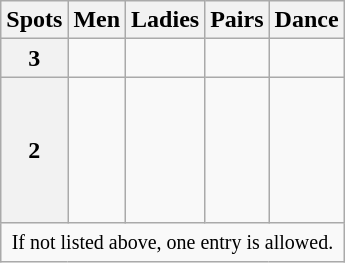<table class="wikitable">
<tr>
<th>Spots</th>
<th>Men</th>
<th>Ladies</th>
<th>Pairs</th>
<th>Dance</th>
</tr>
<tr>
<th>3</th>
<td valign="top"><br></td>
<td valign="top"><br></td>
<td valign="top"><br></td>
<td valign="top"><br></td>
</tr>
<tr>
<th>2</th>
<td valign="top"><br><br><br><br><br></td>
<td valign="top"><br><br><br></td>
<td valign="top"><br><br><br></td>
<td valign="top"><br><br><br></td>
</tr>
<tr>
<td colspan=5 align=center><small> If not listed above, one entry is allowed. </small></td>
</tr>
</table>
